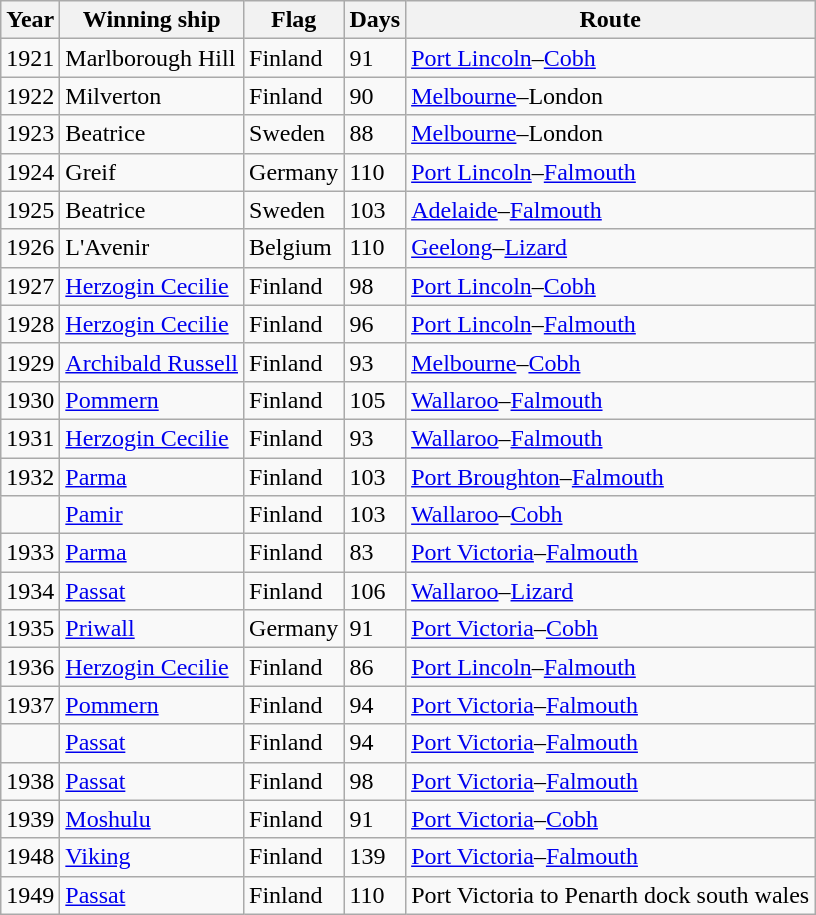<table class="wikitable">
<tr>
<th>Year</th>
<th>Winning ship</th>
<th>Flag</th>
<th>Days</th>
<th>Route</th>
</tr>
<tr>
<td>1921</td>
<td>Marlborough Hill</td>
<td>Finland</td>
<td>91</td>
<td><a href='#'>Port Lincoln</a>–<a href='#'>Cobh</a></td>
</tr>
<tr>
<td>1922</td>
<td>Milverton</td>
<td>Finland</td>
<td>90</td>
<td><a href='#'>Melbourne</a>–London</td>
</tr>
<tr>
<td>1923</td>
<td>Beatrice</td>
<td>Sweden</td>
<td>88</td>
<td><a href='#'>Melbourne</a>–London</td>
</tr>
<tr>
<td>1924</td>
<td>Greif</td>
<td>Germany</td>
<td>110</td>
<td><a href='#'>Port Lincoln</a>–<a href='#'>Falmouth</a></td>
</tr>
<tr>
<td>1925</td>
<td>Beatrice</td>
<td>Sweden</td>
<td>103</td>
<td><a href='#'>Adelaide</a>–<a href='#'>Falmouth</a></td>
</tr>
<tr>
<td>1926</td>
<td>L'Avenir</td>
<td>Belgium</td>
<td>110</td>
<td><a href='#'>Geelong</a>–<a href='#'>Lizard</a></td>
</tr>
<tr>
<td>1927</td>
<td><a href='#'>Herzogin Cecilie</a></td>
<td>Finland</td>
<td>98</td>
<td><a href='#'>Port Lincoln</a>–<a href='#'>Cobh</a></td>
</tr>
<tr>
<td>1928</td>
<td><a href='#'>Herzogin Cecilie</a></td>
<td>Finland</td>
<td>96</td>
<td><a href='#'>Port Lincoln</a>–<a href='#'>Falmouth</a></td>
</tr>
<tr>
<td>1929</td>
<td><a href='#'>Archibald Russell</a></td>
<td>Finland</td>
<td>93</td>
<td><a href='#'>Melbourne</a>–<a href='#'>Cobh</a></td>
</tr>
<tr>
<td>1930</td>
<td><a href='#'>Pommern</a></td>
<td>Finland</td>
<td>105</td>
<td><a href='#'>Wallaroo</a>–<a href='#'>Falmouth</a></td>
</tr>
<tr>
<td>1931</td>
<td><a href='#'>Herzogin Cecilie</a></td>
<td>Finland</td>
<td>93</td>
<td><a href='#'>Wallaroo</a>–<a href='#'>Falmouth</a></td>
</tr>
<tr>
<td>1932</td>
<td><a href='#'>Parma</a></td>
<td>Finland</td>
<td>103</td>
<td><a href='#'>Port Broughton</a>–<a href='#'>Falmouth</a></td>
</tr>
<tr>
<td></td>
<td><a href='#'>Pamir</a></td>
<td>Finland</td>
<td>103</td>
<td><a href='#'>Wallaroo</a>–<a href='#'>Cobh</a></td>
</tr>
<tr>
<td>1933</td>
<td><a href='#'>Parma</a></td>
<td>Finland</td>
<td>83</td>
<td><a href='#'>Port Victoria</a>–<a href='#'>Falmouth</a></td>
</tr>
<tr>
<td>1934</td>
<td><a href='#'>Passat</a></td>
<td>Finland</td>
<td>106</td>
<td><a href='#'>Wallaroo</a>–<a href='#'>Lizard</a></td>
</tr>
<tr>
<td>1935</td>
<td><a href='#'>Priwall</a></td>
<td>Germany</td>
<td>91</td>
<td><a href='#'>Port Victoria</a>–<a href='#'>Cobh</a></td>
</tr>
<tr>
<td>1936</td>
<td><a href='#'>Herzogin Cecilie</a></td>
<td>Finland</td>
<td>86</td>
<td><a href='#'>Port Lincoln</a>–<a href='#'>Falmouth</a></td>
</tr>
<tr>
<td>1937</td>
<td><a href='#'>Pommern</a></td>
<td>Finland</td>
<td>94</td>
<td><a href='#'>Port Victoria</a>–<a href='#'>Falmouth</a></td>
</tr>
<tr>
<td></td>
<td><a href='#'>Passat</a></td>
<td>Finland</td>
<td>94</td>
<td><a href='#'>Port Victoria</a>–<a href='#'>Falmouth</a></td>
</tr>
<tr>
<td>1938</td>
<td><a href='#'>Passat</a></td>
<td>Finland</td>
<td>98</td>
<td><a href='#'>Port Victoria</a>–<a href='#'>Falmouth</a></td>
</tr>
<tr>
<td>1939</td>
<td><a href='#'>Moshulu</a></td>
<td>Finland</td>
<td>91</td>
<td><a href='#'>Port Victoria</a>–<a href='#'>Cobh</a></td>
</tr>
<tr>
<td>1948</td>
<td><a href='#'>Viking</a></td>
<td>Finland</td>
<td>139</td>
<td><a href='#'>Port Victoria</a>–<a href='#'>Falmouth</a></td>
</tr>
<tr>
<td>1949</td>
<td><a href='#'>Passat</a></td>
<td>Finland</td>
<td>110</td>
<td>Port Victoria to Penarth dock south wales</td>
</tr>
</table>
